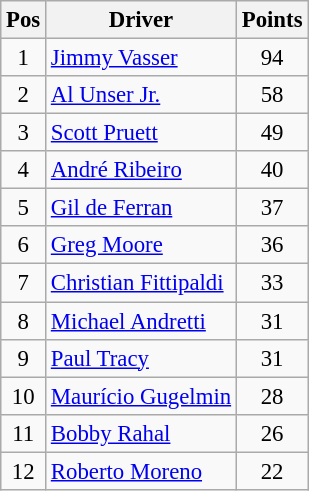<table class="wikitable" style="font-size: 95%;">
<tr>
<th>Pos</th>
<th>Driver</th>
<th>Points</th>
</tr>
<tr>
<td style="text-align:center;">1</td>
<td><a href='#'>Jimmy Vasser</a></td>
<td style="text-align:center;">94</td>
</tr>
<tr>
<td style="text-align:center;">2</td>
<td><a href='#'>Al Unser Jr.</a></td>
<td style="text-align:center;">58</td>
</tr>
<tr>
<td style="text-align:center;">3</td>
<td><a href='#'>Scott Pruett</a></td>
<td style="text-align:center;">49</td>
</tr>
<tr>
<td style="text-align:center;">4</td>
<td><a href='#'>André Ribeiro</a></td>
<td style="text-align:center;">40</td>
</tr>
<tr>
<td style="text-align:center;">5</td>
<td><a href='#'>Gil de Ferran</a></td>
<td style="text-align:center;">37</td>
</tr>
<tr>
<td style="text-align:center;">6</td>
<td><a href='#'>Greg Moore</a></td>
<td style="text-align:center;">36</td>
</tr>
<tr>
<td style="text-align:center;">7</td>
<td><a href='#'>Christian Fittipaldi</a></td>
<td style="text-align:center;">33</td>
</tr>
<tr>
<td style="text-align:center;">8</td>
<td><a href='#'>Michael Andretti</a></td>
<td style="text-align:center;">31</td>
</tr>
<tr>
<td style="text-align:center;">9</td>
<td><a href='#'>Paul Tracy</a></td>
<td style="text-align:center;">31</td>
</tr>
<tr>
<td style="text-align:center;">10</td>
<td><a href='#'>Maurício Gugelmin</a></td>
<td style="text-align:center;">28</td>
</tr>
<tr>
<td style="text-align:center;">11</td>
<td><a href='#'>Bobby Rahal</a></td>
<td style="text-align:center;">26</td>
</tr>
<tr>
<td style="text-align:center;">12</td>
<td><a href='#'>Roberto Moreno</a></td>
<td style="text-align:center;">22</td>
</tr>
</table>
